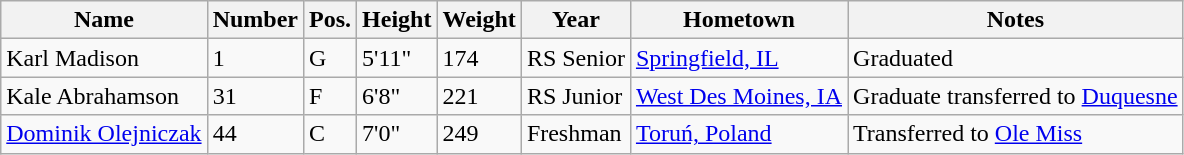<table class="wikitable sortable" border="1">
<tr>
<th>Name</th>
<th>Number</th>
<th>Pos.</th>
<th>Height</th>
<th>Weight</th>
<th>Year</th>
<th>Hometown</th>
<th class="unsortable">Notes</th>
</tr>
<tr>
<td>Karl Madison</td>
<td>1</td>
<td>G</td>
<td>5'11"</td>
<td>174</td>
<td>RS Senior</td>
<td><a href='#'>Springfield, IL</a></td>
<td>Graduated</td>
</tr>
<tr>
<td>Kale Abrahamson</td>
<td>31</td>
<td>F</td>
<td>6'8"</td>
<td>221</td>
<td>RS Junior</td>
<td><a href='#'>West Des Moines, IA</a></td>
<td>Graduate transferred to <a href='#'>Duquesne</a></td>
</tr>
<tr>
<td><a href='#'>Dominik Olejniczak</a></td>
<td>44</td>
<td>C</td>
<td>7'0"</td>
<td>249</td>
<td>Freshman</td>
<td><a href='#'>Toruń, Poland</a></td>
<td>Transferred to <a href='#'>Ole Miss</a></td>
</tr>
</table>
